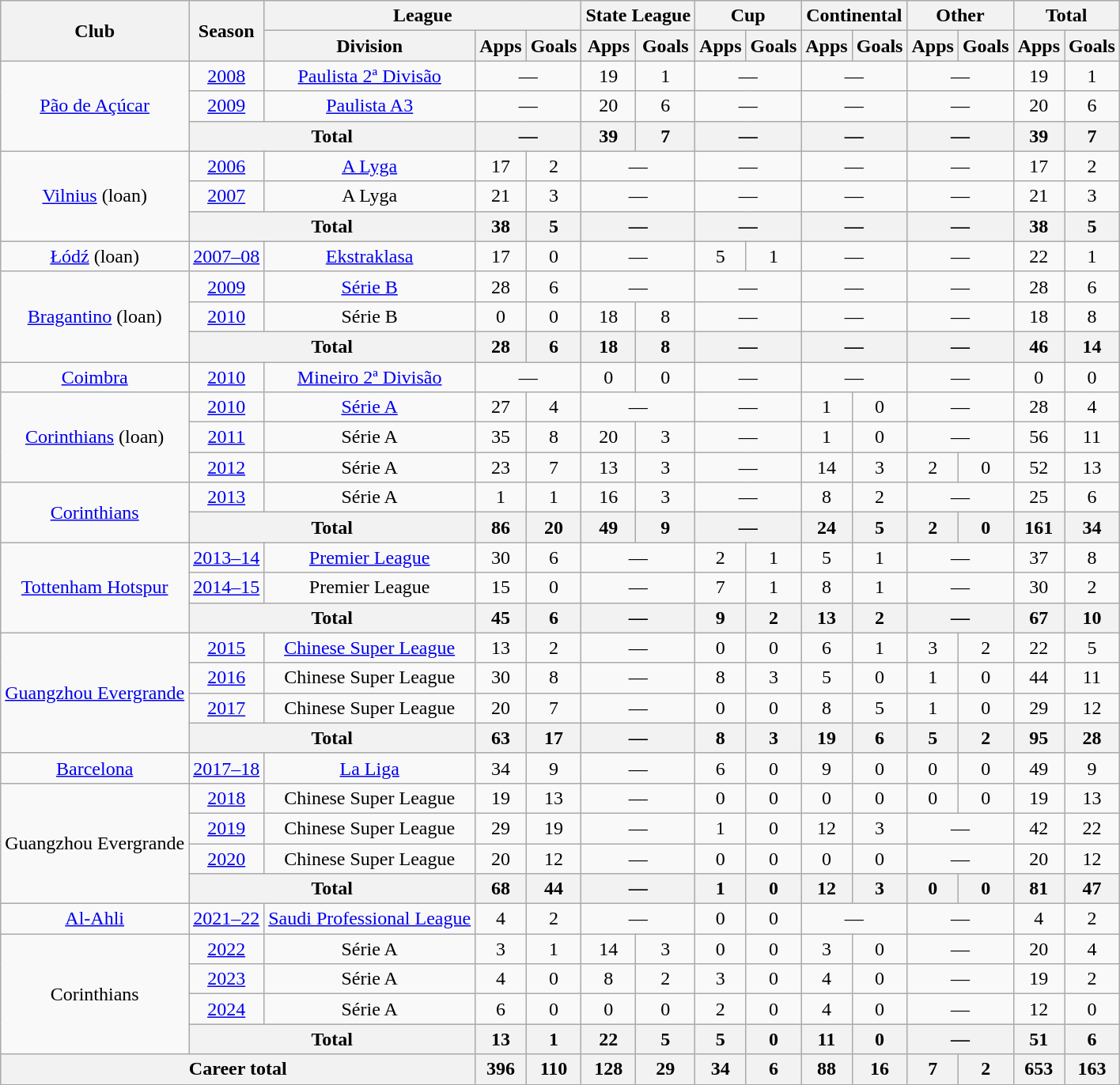<table class="wikitable" style="text-align: center">
<tr>
<th rowspan="2">Club</th>
<th rowspan="2">Season</th>
<th colspan="3">League</th>
<th colspan="2">State League</th>
<th colspan="2">Cup</th>
<th colspan="2">Continental</th>
<th colspan="2">Other</th>
<th colspan="2">Total</th>
</tr>
<tr>
<th>Division</th>
<th>Apps</th>
<th>Goals</th>
<th>Apps</th>
<th>Goals</th>
<th>Apps</th>
<th>Goals</th>
<th>Apps</th>
<th>Goals</th>
<th>Apps</th>
<th>Goals</th>
<th>Apps</th>
<th>Goals</th>
</tr>
<tr>
<td rowspan="3"><a href='#'>Pão de Açúcar</a></td>
<td><a href='#'>2008</a></td>
<td><a href='#'>Paulista 2ª Divisão</a></td>
<td colspan="2">—</td>
<td>19</td>
<td>1</td>
<td colspan="2">—</td>
<td colspan="2">—</td>
<td colspan="2">—</td>
<td>19</td>
<td>1</td>
</tr>
<tr>
<td><a href='#'>2009</a></td>
<td><a href='#'>Paulista A3</a></td>
<td colspan="2">—</td>
<td>20</td>
<td>6</td>
<td colspan="2">—</td>
<td colspan="2">—</td>
<td colspan="2">—</td>
<td>20</td>
<td>6</td>
</tr>
<tr>
<th colspan="2">Total</th>
<th colspan="2">—</th>
<th>39</th>
<th>7</th>
<th colspan="2">—</th>
<th colspan="2">—</th>
<th colspan="2">—</th>
<th>39</th>
<th>7</th>
</tr>
<tr>
<td rowspan="3"><a href='#'>Vilnius</a> (loan)</td>
<td><a href='#'>2006</a></td>
<td><a href='#'>A Lyga</a></td>
<td>17</td>
<td>2</td>
<td colspan="2">—</td>
<td colspan="2">—</td>
<td colspan="2">—</td>
<td colspan="2">—</td>
<td>17</td>
<td>2</td>
</tr>
<tr>
<td><a href='#'>2007</a></td>
<td>A Lyga</td>
<td>21</td>
<td>3</td>
<td colspan="2">—</td>
<td colspan="2">—</td>
<td colspan="2">—</td>
<td colspan="2">—</td>
<td>21</td>
<td>3</td>
</tr>
<tr>
<th colspan="2">Total</th>
<th>38</th>
<th>5</th>
<th colspan="2">—</th>
<th colspan="2">—</th>
<th colspan="2">—</th>
<th colspan="2">—</th>
<th>38</th>
<th>5</th>
</tr>
<tr>
<td><a href='#'>Łódź</a> (loan)</td>
<td><a href='#'>2007–08</a></td>
<td><a href='#'>Ekstraklasa</a></td>
<td>17</td>
<td>0</td>
<td colspan="2">—</td>
<td>5</td>
<td>1</td>
<td colspan="2">—</td>
<td colspan="2">—</td>
<td>22</td>
<td>1</td>
</tr>
<tr>
<td rowspan="3"><a href='#'>Bragantino</a> (loan)</td>
<td><a href='#'>2009</a></td>
<td><a href='#'>Série B</a></td>
<td>28</td>
<td>6</td>
<td colspan="2">—</td>
<td colspan="2">—</td>
<td colspan="2">—</td>
<td colspan="2">—</td>
<td>28</td>
<td>6</td>
</tr>
<tr>
<td><a href='#'>2010</a></td>
<td>Série B</td>
<td>0</td>
<td>0</td>
<td>18</td>
<td>8</td>
<td colspan="2">—</td>
<td colspan="2">—</td>
<td colspan="2">—</td>
<td>18</td>
<td>8</td>
</tr>
<tr>
<th colspan="2">Total</th>
<th>28</th>
<th>6</th>
<th>18</th>
<th>8</th>
<th colspan="2">—</th>
<th colspan="2">—</th>
<th colspan="2">—</th>
<th>46</th>
<th>14</th>
</tr>
<tr>
<td><a href='#'>Coimbra</a></td>
<td><a href='#'>2010</a></td>
<td><a href='#'>Mineiro 2ª Divisão</a></td>
<td colspan="2">—</td>
<td>0</td>
<td>0</td>
<td colspan="2">—</td>
<td colspan="2">—</td>
<td colspan="2">—</td>
<td>0</td>
<td>0</td>
</tr>
<tr>
<td rowspan="3"><a href='#'>Corinthians</a> (loan)</td>
<td><a href='#'>2010</a></td>
<td><a href='#'>Série A</a></td>
<td>27</td>
<td>4</td>
<td colspan="2">—</td>
<td colspan="2">—</td>
<td>1</td>
<td>0</td>
<td colspan="2">—</td>
<td>28</td>
<td>4</td>
</tr>
<tr>
<td><a href='#'>2011</a></td>
<td>Série A</td>
<td>35</td>
<td>8</td>
<td>20</td>
<td>3</td>
<td colspan="2">—</td>
<td>1</td>
<td>0</td>
<td colspan="2">—</td>
<td>56</td>
<td>11</td>
</tr>
<tr>
<td><a href='#'>2012</a></td>
<td>Série A</td>
<td>23</td>
<td>7</td>
<td>13</td>
<td>3</td>
<td colspan="2">—</td>
<td>14</td>
<td>3</td>
<td>2</td>
<td>0</td>
<td>52</td>
<td>13</td>
</tr>
<tr>
<td rowspan="2"><a href='#'>Corinthians</a></td>
<td><a href='#'>2013</a></td>
<td>Série A</td>
<td>1</td>
<td>1</td>
<td>16</td>
<td>3</td>
<td colspan="2">—</td>
<td>8</td>
<td>2</td>
<td colspan="2">—</td>
<td>25</td>
<td>6</td>
</tr>
<tr>
<th colspan="2">Total</th>
<th>86</th>
<th>20</th>
<th>49</th>
<th>9</th>
<th colspan="2">—</th>
<th>24</th>
<th>5</th>
<th>2</th>
<th>0</th>
<th>161</th>
<th>34</th>
</tr>
<tr>
<td rowspan="3"><a href='#'>Tottenham Hotspur</a></td>
<td><a href='#'>2013–14</a></td>
<td><a href='#'>Premier League</a></td>
<td>30</td>
<td>6</td>
<td colspan="2">—</td>
<td>2</td>
<td>1</td>
<td>5</td>
<td>1</td>
<td colspan="2">—</td>
<td>37</td>
<td>8</td>
</tr>
<tr>
<td><a href='#'>2014–15</a></td>
<td>Premier League</td>
<td>15</td>
<td>0</td>
<td colspan="2">—</td>
<td>7</td>
<td>1</td>
<td>8</td>
<td>1</td>
<td colspan="2">—</td>
<td>30</td>
<td>2</td>
</tr>
<tr>
<th colspan="2">Total</th>
<th>45</th>
<th>6</th>
<th colspan="2">—</th>
<th>9</th>
<th>2</th>
<th>13</th>
<th>2</th>
<th colspan="2">—</th>
<th>67</th>
<th>10</th>
</tr>
<tr>
<td rowspan="4"><a href='#'>Guangzhou Evergrande</a></td>
<td><a href='#'>2015</a></td>
<td><a href='#'>Chinese Super League</a></td>
<td>13</td>
<td>2</td>
<td colspan="2">—</td>
<td>0</td>
<td>0</td>
<td>6</td>
<td>1</td>
<td>3</td>
<td>2</td>
<td>22</td>
<td>5</td>
</tr>
<tr>
<td><a href='#'>2016</a></td>
<td>Chinese Super League</td>
<td>30</td>
<td>8</td>
<td colspan="2">—</td>
<td>8</td>
<td>3</td>
<td>5</td>
<td>0</td>
<td>1</td>
<td>0</td>
<td>44</td>
<td>11</td>
</tr>
<tr>
<td><a href='#'>2017</a></td>
<td>Chinese Super League</td>
<td>20</td>
<td>7</td>
<td colspan="2">—</td>
<td>0</td>
<td>0</td>
<td>8</td>
<td>5</td>
<td>1</td>
<td>0</td>
<td>29</td>
<td>12</td>
</tr>
<tr>
<th colspan="2">Total</th>
<th>63</th>
<th>17</th>
<th colspan="2">—</th>
<th>8</th>
<th>3</th>
<th>19</th>
<th>6</th>
<th>5</th>
<th>2</th>
<th>95</th>
<th>28</th>
</tr>
<tr>
<td><a href='#'>Barcelona</a></td>
<td><a href='#'>2017–18</a></td>
<td><a href='#'>La Liga</a></td>
<td>34</td>
<td>9</td>
<td colspan="2">—</td>
<td>6</td>
<td>0</td>
<td>9</td>
<td>0</td>
<td>0</td>
<td>0</td>
<td>49</td>
<td>9</td>
</tr>
<tr>
<td rowspan="4">Guangzhou Evergrande</td>
<td><a href='#'>2018</a></td>
<td>Chinese Super League</td>
<td>19</td>
<td>13</td>
<td colspan="2">—</td>
<td>0</td>
<td>0</td>
<td>0</td>
<td>0</td>
<td>0</td>
<td>0</td>
<td>19</td>
<td>13</td>
</tr>
<tr>
<td><a href='#'>2019</a></td>
<td>Chinese Super League</td>
<td>29</td>
<td>19</td>
<td colspan="2">—</td>
<td>1</td>
<td>0</td>
<td>12</td>
<td>3</td>
<td colspan="2">—</td>
<td>42</td>
<td>22</td>
</tr>
<tr>
<td><a href='#'>2020</a></td>
<td>Chinese Super League</td>
<td>20</td>
<td>12</td>
<td colspan="2">—</td>
<td>0</td>
<td>0</td>
<td>0</td>
<td>0</td>
<td colspan="2">—</td>
<td>20</td>
<td>12</td>
</tr>
<tr>
<th colspan="2">Total</th>
<th>68</th>
<th>44</th>
<th colspan="2">—</th>
<th>1</th>
<th>0</th>
<th>12</th>
<th>3</th>
<th>0</th>
<th>0</th>
<th>81</th>
<th>47</th>
</tr>
<tr>
<td><a href='#'>Al-Ahli</a></td>
<td><a href='#'>2021–22</a></td>
<td><a href='#'>Saudi Professional League</a></td>
<td>4</td>
<td>2</td>
<td colspan="2">—</td>
<td>0</td>
<td>0</td>
<td colspan="2">—</td>
<td colspan="2">—</td>
<td>4</td>
<td>2</td>
</tr>
<tr>
<td rowspan="4">Corinthians</td>
<td><a href='#'>2022</a></td>
<td>Série A</td>
<td>3</td>
<td>1</td>
<td>14</td>
<td>3</td>
<td>0</td>
<td>0</td>
<td>3</td>
<td>0</td>
<td colspan="2">—</td>
<td>20</td>
<td>4</td>
</tr>
<tr>
<td><a href='#'>2023</a></td>
<td>Série A</td>
<td>4</td>
<td>0</td>
<td>8</td>
<td>2</td>
<td>3</td>
<td>0</td>
<td>4</td>
<td>0</td>
<td colspan="2">—</td>
<td>19</td>
<td>2</td>
</tr>
<tr>
<td><a href='#'>2024</a></td>
<td>Série A</td>
<td>6</td>
<td>0</td>
<td>0</td>
<td>0</td>
<td>2</td>
<td>0</td>
<td>4</td>
<td>0</td>
<td colspan="2">—</td>
<td>12</td>
<td>0</td>
</tr>
<tr>
<th colspan="2">Total</th>
<th>13</th>
<th>1</th>
<th>22</th>
<th>5</th>
<th>5</th>
<th>0</th>
<th>11</th>
<th>0</th>
<th colspan="2">—</th>
<th>51</th>
<th>6</th>
</tr>
<tr>
<th colspan="3">Career total</th>
<th>396</th>
<th>110</th>
<th>128</th>
<th>29</th>
<th>34</th>
<th>6</th>
<th>88</th>
<th>16</th>
<th>7</th>
<th>2</th>
<th>653</th>
<th>163</th>
</tr>
</table>
